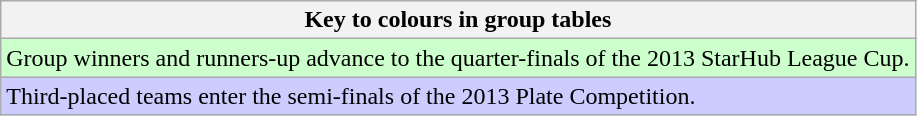<table class="wikitable">
<tr>
<th>Key to colours in group tables</th>
</tr>
<tr bgcolor="#ccffcc">
<td>Group winners and runners-up advance to the quarter-finals of the 2013 StarHub League Cup.</td>
</tr>
<tr bgcolor="#ccccff">
<td>Third-placed teams enter the semi-finals of the 2013 Plate Competition.</td>
</tr>
</table>
